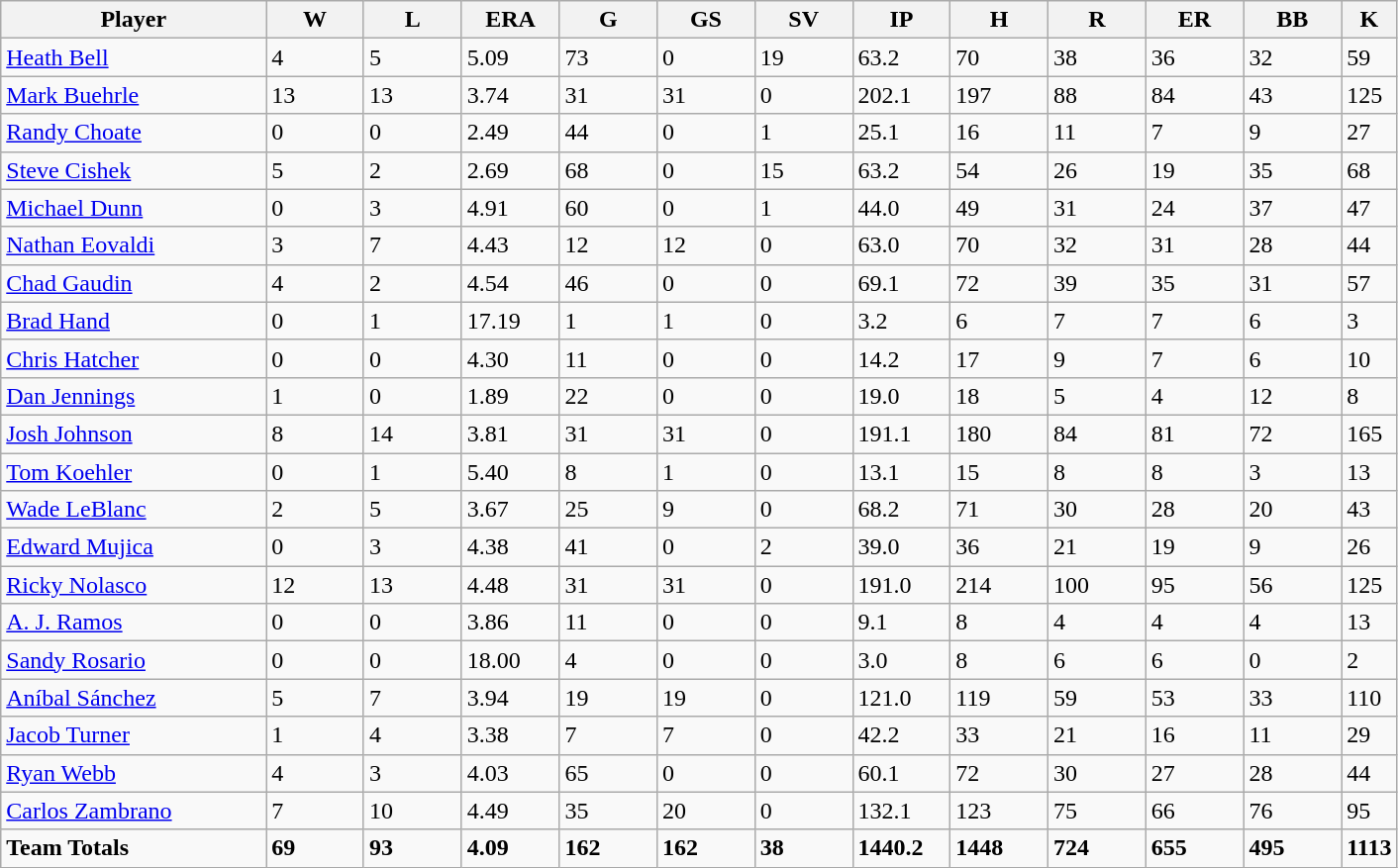<table class="wikitable sortable">
<tr>
<th bgcolor="#DDDDFF" width="19%">Player</th>
<th bgcolor="#DDDDFF" width="7%">W</th>
<th bgcolor="#DDDDFF" width="7%">L</th>
<th bgcolor="#DDDDFF" width="7%">ERA</th>
<th bgcolor="#DDDDFF" width="7%">G</th>
<th bgcolor="#DDDDFF" width="7%">GS</th>
<th bgcolor="#DDDDFF" width="7%">SV</th>
<th bgcolor="#DDDDFF" width="7%">IP</th>
<th bgcolor="#DDDDFF" width="7%">H</th>
<th bgcolor="#DDDDFF" width="7%">R</th>
<th bgcolor="#DDDDFF" width="7%">ER</th>
<th bgcolor="#DDDDFF" width="7%">BB</th>
<th bgcolor="#DDDDFF" width="7%">K</th>
</tr>
<tr>
<td><a href='#'>Heath Bell</a></td>
<td>4</td>
<td>5</td>
<td>5.09</td>
<td>73</td>
<td>0</td>
<td>19</td>
<td>63.2</td>
<td>70</td>
<td>38</td>
<td>36</td>
<td>32</td>
<td>59</td>
</tr>
<tr>
<td><a href='#'>Mark Buehrle</a></td>
<td>13</td>
<td>13</td>
<td>3.74</td>
<td>31</td>
<td>31</td>
<td>0</td>
<td>202.1</td>
<td>197</td>
<td>88</td>
<td>84</td>
<td>43</td>
<td>125</td>
</tr>
<tr>
<td><a href='#'>Randy Choate</a></td>
<td>0</td>
<td>0</td>
<td>2.49</td>
<td>44</td>
<td>0</td>
<td>1</td>
<td>25.1</td>
<td>16</td>
<td>11</td>
<td>7</td>
<td>9</td>
<td>27</td>
</tr>
<tr>
<td><a href='#'>Steve Cishek</a></td>
<td>5</td>
<td>2</td>
<td>2.69</td>
<td>68</td>
<td>0</td>
<td>15</td>
<td>63.2</td>
<td>54</td>
<td>26</td>
<td>19</td>
<td>35</td>
<td>68</td>
</tr>
<tr>
<td><a href='#'>Michael Dunn</a></td>
<td>0</td>
<td>3</td>
<td>4.91</td>
<td>60</td>
<td>0</td>
<td>1</td>
<td>44.0</td>
<td>49</td>
<td>31</td>
<td>24</td>
<td>37</td>
<td>47</td>
</tr>
<tr>
<td><a href='#'>Nathan Eovaldi</a></td>
<td>3</td>
<td>7</td>
<td>4.43</td>
<td>12</td>
<td>12</td>
<td>0</td>
<td>63.0</td>
<td>70</td>
<td>32</td>
<td>31</td>
<td>28</td>
<td>44</td>
</tr>
<tr>
<td><a href='#'>Chad Gaudin</a></td>
<td>4</td>
<td>2</td>
<td>4.54</td>
<td>46</td>
<td>0</td>
<td>0</td>
<td>69.1</td>
<td>72</td>
<td>39</td>
<td>35</td>
<td>31</td>
<td>57</td>
</tr>
<tr>
<td><a href='#'>Brad Hand</a></td>
<td>0</td>
<td>1</td>
<td>17.19</td>
<td>1</td>
<td>1</td>
<td>0</td>
<td>3.2</td>
<td>6</td>
<td>7</td>
<td>7</td>
<td>6</td>
<td>3</td>
</tr>
<tr>
<td><a href='#'>Chris Hatcher</a></td>
<td>0</td>
<td>0</td>
<td>4.30</td>
<td>11</td>
<td>0</td>
<td>0</td>
<td>14.2</td>
<td>17</td>
<td>9</td>
<td>7</td>
<td>6</td>
<td>10</td>
</tr>
<tr>
<td><a href='#'>Dan Jennings</a></td>
<td>1</td>
<td>0</td>
<td>1.89</td>
<td>22</td>
<td>0</td>
<td>0</td>
<td>19.0</td>
<td>18</td>
<td>5</td>
<td>4</td>
<td>12</td>
<td>8</td>
</tr>
<tr>
<td><a href='#'>Josh Johnson</a></td>
<td>8</td>
<td>14</td>
<td>3.81</td>
<td>31</td>
<td>31</td>
<td>0</td>
<td>191.1</td>
<td>180</td>
<td>84</td>
<td>81</td>
<td>72</td>
<td>165</td>
</tr>
<tr>
<td><a href='#'>Tom Koehler</a></td>
<td>0</td>
<td>1</td>
<td>5.40</td>
<td>8</td>
<td>1</td>
<td>0</td>
<td>13.1</td>
<td>15</td>
<td>8</td>
<td>8</td>
<td>3</td>
<td>13</td>
</tr>
<tr>
<td><a href='#'>Wade LeBlanc</a></td>
<td>2</td>
<td>5</td>
<td>3.67</td>
<td>25</td>
<td>9</td>
<td>0</td>
<td>68.2</td>
<td>71</td>
<td>30</td>
<td>28</td>
<td>20</td>
<td>43</td>
</tr>
<tr>
<td><a href='#'>Edward Mujica</a></td>
<td>0</td>
<td>3</td>
<td>4.38</td>
<td>41</td>
<td>0</td>
<td>2</td>
<td>39.0</td>
<td>36</td>
<td>21</td>
<td>19</td>
<td>9</td>
<td>26</td>
</tr>
<tr>
<td><a href='#'>Ricky Nolasco</a></td>
<td>12</td>
<td>13</td>
<td>4.48</td>
<td>31</td>
<td>31</td>
<td>0</td>
<td>191.0</td>
<td>214</td>
<td>100</td>
<td>95</td>
<td>56</td>
<td>125</td>
</tr>
<tr>
<td><a href='#'>A. J. Ramos</a></td>
<td>0</td>
<td>0</td>
<td>3.86</td>
<td>11</td>
<td>0</td>
<td>0</td>
<td>9.1</td>
<td>8</td>
<td>4</td>
<td>4</td>
<td>4</td>
<td>13</td>
</tr>
<tr>
<td><a href='#'>Sandy Rosario</a></td>
<td>0</td>
<td>0</td>
<td>18.00</td>
<td>4</td>
<td>0</td>
<td>0</td>
<td>3.0</td>
<td>8</td>
<td>6</td>
<td>6</td>
<td>0</td>
<td>2</td>
</tr>
<tr>
<td><a href='#'>Aníbal Sánchez</a></td>
<td>5</td>
<td>7</td>
<td>3.94</td>
<td>19</td>
<td>19</td>
<td>0</td>
<td>121.0</td>
<td>119</td>
<td>59</td>
<td>53</td>
<td>33</td>
<td>110</td>
</tr>
<tr>
<td><a href='#'>Jacob Turner</a></td>
<td>1</td>
<td>4</td>
<td>3.38</td>
<td>7</td>
<td>7</td>
<td>0</td>
<td>42.2</td>
<td>33</td>
<td>21</td>
<td>16</td>
<td>11</td>
<td>29</td>
</tr>
<tr>
<td><a href='#'>Ryan Webb</a></td>
<td>4</td>
<td>3</td>
<td>4.03</td>
<td>65</td>
<td>0</td>
<td>0</td>
<td>60.1</td>
<td>72</td>
<td>30</td>
<td>27</td>
<td>28</td>
<td>44</td>
</tr>
<tr>
<td><a href='#'>Carlos Zambrano</a></td>
<td>7</td>
<td>10</td>
<td>4.49</td>
<td>35</td>
<td>20</td>
<td>0</td>
<td>132.1</td>
<td>123</td>
<td>75</td>
<td>66</td>
<td>76</td>
<td>95</td>
</tr>
<tr>
<td><strong>Team Totals</strong></td>
<td><strong>69</strong></td>
<td><strong>93</strong></td>
<td><strong>4.09</strong></td>
<td><strong>162</strong></td>
<td><strong>162</strong></td>
<td><strong>38</strong></td>
<td><strong>1440.2</strong></td>
<td><strong>1448</strong></td>
<td><strong>724</strong></td>
<td><strong>655</strong></td>
<td><strong>495</strong></td>
<td><strong>1113</strong></td>
</tr>
</table>
